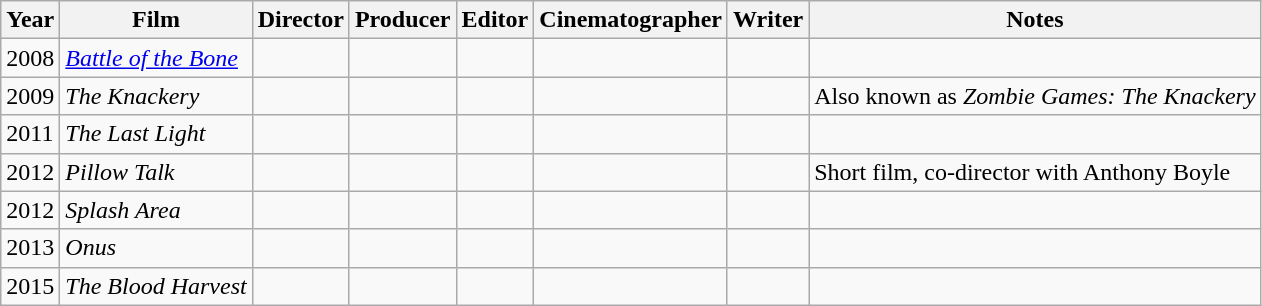<table class="wikitable">
<tr>
<th>Year</th>
<th>Film</th>
<th>Director</th>
<th>Producer</th>
<th>Editor</th>
<th>Cinematographer</th>
<th>Writer</th>
<th>Notes</th>
</tr>
<tr>
<td>2008</td>
<td><em><a href='#'>Battle of the Bone</a></em></td>
<td></td>
<td></td>
<td></td>
<td></td>
<td></td>
<td></td>
</tr>
<tr>
<td>2009</td>
<td><em>The Knackery</em></td>
<td></td>
<td></td>
<td></td>
<td></td>
<td></td>
<td>Also known as <em>Zombie Games: The Knackery</em> </td>
</tr>
<tr>
<td>2011</td>
<td><em>The Last Light</em></td>
<td></td>
<td></td>
<td></td>
<td></td>
<td></td>
<td></td>
</tr>
<tr>
<td>2012</td>
<td><em>Pillow Talk</em></td>
<td></td>
<td></td>
<td></td>
<td></td>
<td></td>
<td>Short film, co-director with Anthony Boyle</td>
</tr>
<tr>
<td>2012</td>
<td><em>Splash Area</em></td>
<td></td>
<td></td>
<td></td>
<td></td>
<td></td>
<td></td>
</tr>
<tr>
<td>2013</td>
<td><em>Onus</em></td>
<td></td>
<td></td>
<td></td>
<td></td>
<td></td>
<td></td>
</tr>
<tr>
<td>2015</td>
<td><em>The Blood Harvest</em></td>
<td></td>
<td></td>
<td></td>
<td></td>
<td></td>
<td></td>
</tr>
</table>
